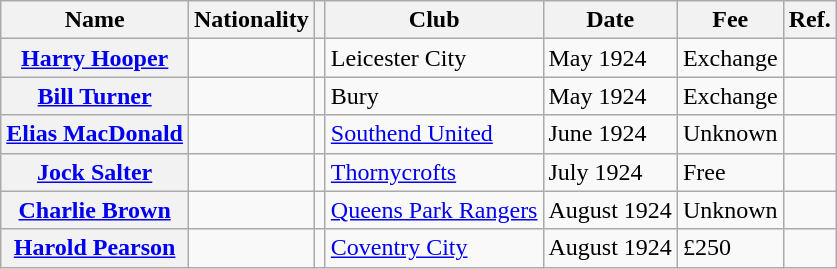<table class="wikitable plainrowheaders">
<tr>
<th scope="col">Name</th>
<th scope="col">Nationality</th>
<th scope="col"></th>
<th scope="col">Club</th>
<th scope="col">Date</th>
<th scope="col">Fee</th>
<th scope="col">Ref.</th>
</tr>
<tr>
<th scope="row"><a href='#'>Harry Hooper</a></th>
<td></td>
<td align="center"></td>
<td> Leicester City</td>
<td>May 1924</td>
<td>Exchange</td>
<td align="center"></td>
</tr>
<tr>
<th scope="row"><a href='#'>Bill Turner</a></th>
<td></td>
<td align="center"></td>
<td> Bury</td>
<td>May 1924</td>
<td>Exchange</td>
<td align="center"></td>
</tr>
<tr>
<th scope="row"><a href='#'>Elias MacDonald</a></th>
<td></td>
<td align="center"></td>
<td> <a href='#'>Southend United</a></td>
<td>June 1924</td>
<td>Unknown</td>
<td align="center"></td>
</tr>
<tr>
<th scope="row"><a href='#'>Jock Salter</a></th>
<td></td>
<td align="center"></td>
<td> <a href='#'>Thornycrofts</a></td>
<td>July 1924</td>
<td>Free</td>
<td align="center"></td>
</tr>
<tr>
<th scope="row"><a href='#'>Charlie Brown</a></th>
<td></td>
<td align="center"></td>
<td> <a href='#'>Queens Park Rangers</a></td>
<td>August 1924</td>
<td>Unknown</td>
<td align="center"></td>
</tr>
<tr>
<th scope="row"><a href='#'>Harold Pearson</a></th>
<td></td>
<td align="center"></td>
<td> <a href='#'>Coventry City</a></td>
<td>August 1924</td>
<td>£250</td>
<td align="center"></td>
</tr>
</table>
